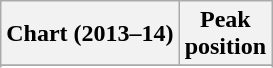<table class="wikitable plainrowheaders sortable">
<tr>
<th scope="col">Chart (2013–14)</th>
<th scope="col">Peak<br>position</th>
</tr>
<tr>
</tr>
<tr>
</tr>
<tr>
</tr>
<tr>
</tr>
<tr>
</tr>
</table>
